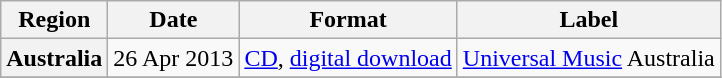<table class="wikitable plainrowheaders">
<tr>
<th scope="col">Region</th>
<th scope="col">Date</th>
<th scope="col">Format</th>
<th scope="col">Label</th>
</tr>
<tr>
<th scope="row">Australia</th>
<td>26 Apr 2013</td>
<td><a href='#'>CD</a>, <a href='#'>digital download</a></td>
<td><a href='#'>Universal Music</a> Australia</td>
</tr>
<tr>
</tr>
</table>
